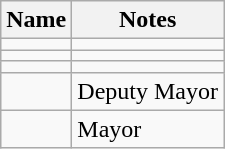<table class="wikitable sortable">
<tr>
<th>Name</th>
<th>Notes</th>
</tr>
<tr>
<td></td>
<td></td>
</tr>
<tr>
<td></td>
<td></td>
</tr>
<tr>
<td></td>
<td></td>
</tr>
<tr>
<td></td>
<td>Deputy Mayor</td>
</tr>
<tr>
<td></td>
<td>Mayor</td>
</tr>
</table>
